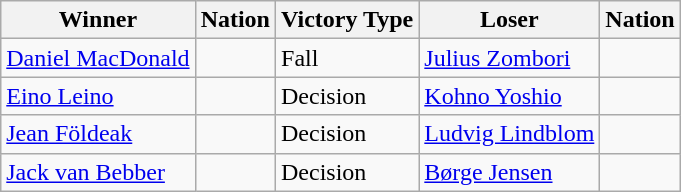<table class="wikitable sortable" style="text-align:left;">
<tr>
<th>Winner</th>
<th>Nation</th>
<th>Victory Type</th>
<th>Loser</th>
<th>Nation</th>
</tr>
<tr>
<td><a href='#'>Daniel MacDonald</a></td>
<td></td>
<td>Fall</td>
<td><a href='#'>Julius Zombori</a></td>
<td></td>
</tr>
<tr>
<td><a href='#'>Eino Leino</a></td>
<td></td>
<td>Decision</td>
<td><a href='#'>Kohno Yoshio</a></td>
<td></td>
</tr>
<tr>
<td><a href='#'>Jean Földeak</a></td>
<td></td>
<td>Decision</td>
<td><a href='#'>Ludvig Lindblom</a></td>
<td></td>
</tr>
<tr>
<td><a href='#'>Jack van Bebber</a></td>
<td></td>
<td>Decision</td>
<td><a href='#'>Børge Jensen</a></td>
<td></td>
</tr>
</table>
